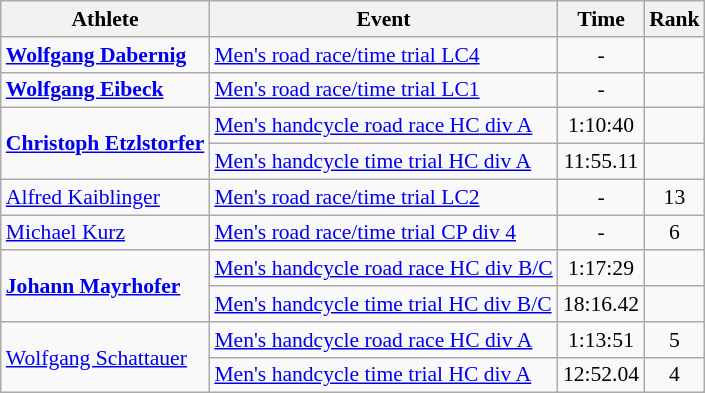<table class=wikitable style="font-size:90%">
<tr>
<th>Athlete</th>
<th>Event</th>
<th>Time</th>
<th>Rank</th>
</tr>
<tr>
<td><strong><a href='#'>Wolfgang Dabernig</a></strong></td>
<td><a href='#'>Men's road race/time trial LC4</a></td>
<td style="text-align:center;">-</td>
<td style="text-align:center;"></td>
</tr>
<tr>
<td><strong><a href='#'>Wolfgang Eibeck</a></strong></td>
<td><a href='#'>Men's road race/time trial LC1</a></td>
<td style="text-align:center;">-</td>
<td style="text-align:center;"></td>
</tr>
<tr>
<td rowspan="2"><strong><a href='#'>Christoph Etzlstorfer</a></strong></td>
<td><a href='#'>Men's handcycle road race HC div A</a></td>
<td style="text-align:center;">1:10:40</td>
<td style="text-align:center;"></td>
</tr>
<tr>
<td><a href='#'>Men's handcycle time trial HC div A</a></td>
<td style="text-align:center;">11:55.11</td>
<td style="text-align:center;"></td>
</tr>
<tr>
<td><a href='#'>Alfred Kaiblinger</a></td>
<td><a href='#'>Men's road race/time trial LC2</a></td>
<td style="text-align:center;">-</td>
<td style="text-align:center;">13</td>
</tr>
<tr>
<td><a href='#'>Michael Kurz</a></td>
<td><a href='#'>Men's road race/time trial CP div 4</a></td>
<td style="text-align:center;">-</td>
<td style="text-align:center;">6</td>
</tr>
<tr>
<td rowspan="2"><strong><a href='#'>Johann Mayrhofer</a></strong></td>
<td><a href='#'>Men's handcycle road race HC div B/C</a></td>
<td style="text-align:center;">1:17:29</td>
<td style="text-align:center;"></td>
</tr>
<tr>
<td><a href='#'>Men's handcycle time trial HC div B/C</a></td>
<td style="text-align:center;">18:16.42</td>
<td style="text-align:center;"></td>
</tr>
<tr>
<td rowspan="2"><a href='#'>Wolfgang Schattauer</a></td>
<td><a href='#'>Men's handcycle road race HC div A</a></td>
<td style="text-align:center;">1:13:51</td>
<td style="text-align:center;">5</td>
</tr>
<tr>
<td><a href='#'>Men's handcycle time trial HC div A</a></td>
<td style="text-align:center;">12:52.04</td>
<td style="text-align:center;">4</td>
</tr>
</table>
